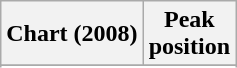<table class="wikitable">
<tr>
<th>Chart (2008)</th>
<th>Peak<br>position</th>
</tr>
<tr>
</tr>
<tr>
</tr>
<tr>
</tr>
<tr>
</tr>
<tr>
</tr>
</table>
